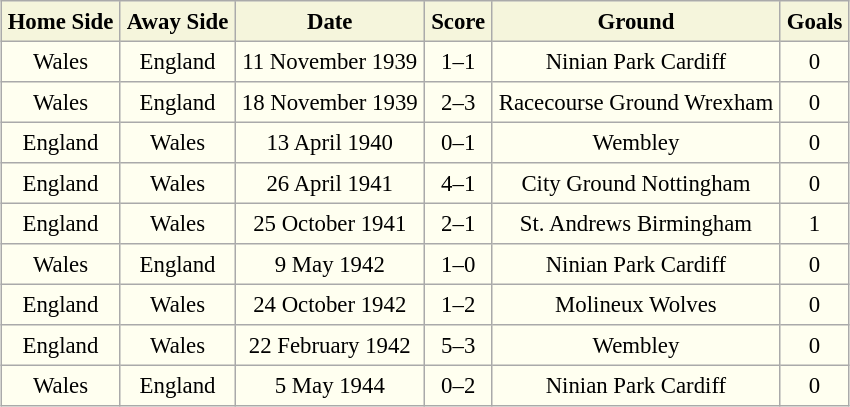<table border="1" cellpadding="4" cellspacing="2" style="margin:auto; background:ivory; font-size:95%; border:1px #aaa solid; border-collapse:collapse; clear:center;">
<tr style="background:beige">
<th>Home Side</th>
<th>Away Side</th>
<th>Date</th>
<th>Score</th>
<th>Ground</th>
<th>Goals</th>
</tr>
<tr style="text-align:center;">
<td>Wales</td>
<td>England</td>
<td>11 November 1939</td>
<td>1–1</td>
<td>Ninian Park Cardiff</td>
<td>0</td>
</tr>
<tr style="text-align:center;">
<td>Wales</td>
<td>England</td>
<td>18 November 1939</td>
<td>2–3</td>
<td>Racecourse Ground Wrexham</td>
<td>0</td>
</tr>
<tr style="text-align:center;">
<td>England</td>
<td>Wales</td>
<td>13 April 1940</td>
<td>0–1</td>
<td>Wembley</td>
<td>0</td>
</tr>
<tr style="text-align:center;">
<td>England</td>
<td>Wales</td>
<td>26 April 1941</td>
<td>4–1</td>
<td>City Ground Nottingham</td>
<td>0</td>
</tr>
<tr style="text-align:center;">
<td>England</td>
<td>Wales</td>
<td>25 October 1941</td>
<td>2–1</td>
<td>St. Andrews Birmingham</td>
<td>1</td>
</tr>
<tr style="text-align:center;">
<td>Wales</td>
<td>England</td>
<td>9 May 1942</td>
<td>1–0</td>
<td>Ninian Park Cardiff</td>
<td>0</td>
</tr>
<tr style="text-align:center;">
<td>England</td>
<td>Wales</td>
<td>24 October 1942</td>
<td>1–2</td>
<td>Molineux Wolves</td>
<td>0</td>
</tr>
<tr style="text-align:center;">
<td>England</td>
<td>Wales</td>
<td>22 February 1942</td>
<td>5–3</td>
<td>Wembley</td>
<td>0</td>
</tr>
<tr style="text-align:center;">
<td>Wales</td>
<td>England</td>
<td>5 May 1944</td>
<td>0–2</td>
<td>Ninian Park Cardiff</td>
<td>0</td>
</tr>
</table>
